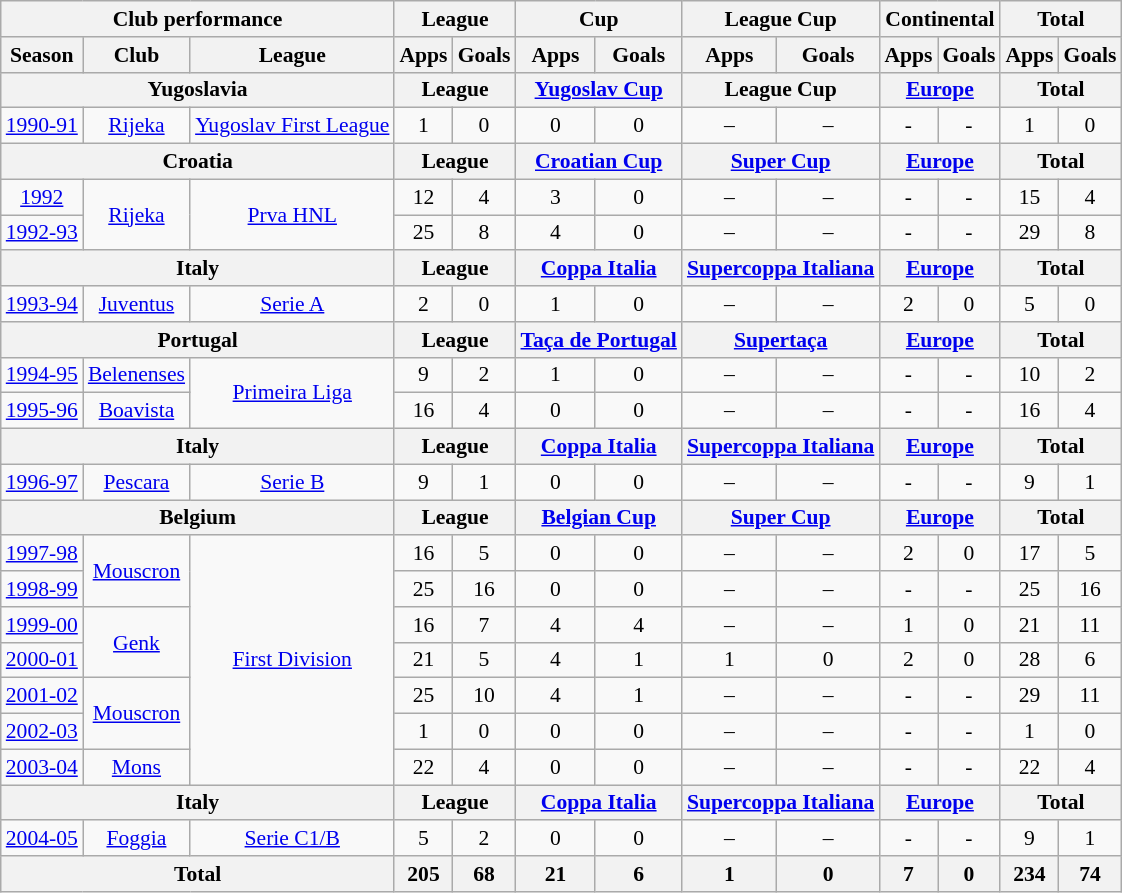<table class="wikitable" style="font-size:90%; text-align:center;">
<tr>
<th colspan=3>Club performance</th>
<th colspan=2>League</th>
<th colspan=2>Cup</th>
<th colspan=2>League Cup</th>
<th colspan=2>Continental</th>
<th colspan=2>Total</th>
</tr>
<tr>
<th>Season</th>
<th>Club</th>
<th>League</th>
<th>Apps</th>
<th>Goals</th>
<th>Apps</th>
<th>Goals</th>
<th>Apps</th>
<th>Goals</th>
<th>Apps</th>
<th>Goals</th>
<th>Apps</th>
<th>Goals</th>
</tr>
<tr>
<th colspan=3>Yugoslavia</th>
<th colspan=2>League</th>
<th colspan=2><a href='#'>Yugoslav Cup</a></th>
<th colspan=2>League Cup</th>
<th colspan=2><a href='#'>Europe</a></th>
<th colspan=2>Total</th>
</tr>
<tr>
<td><a href='#'>1990-91</a></td>
<td rowspan="1"><a href='#'>Rijeka</a></td>
<td rowspan="1"><a href='#'>Yugoslav First League</a></td>
<td>1</td>
<td>0</td>
<td>0</td>
<td>0</td>
<td>–</td>
<td>–</td>
<td>-</td>
<td>-</td>
<td>1</td>
<td>0</td>
</tr>
<tr>
<th colspan=3>Croatia</th>
<th colspan=2>League</th>
<th colspan=2><a href='#'>Croatian Cup</a></th>
<th colspan=2><a href='#'>Super Cup</a></th>
<th colspan=2><a href='#'>Europe</a></th>
<th colspan=2>Total</th>
</tr>
<tr>
<td><a href='#'>1992</a></td>
<td rowspan="2"><a href='#'>Rijeka</a></td>
<td rowspan="2"><a href='#'>Prva HNL</a></td>
<td>12</td>
<td>4</td>
<td>3</td>
<td>0</td>
<td>–</td>
<td>–</td>
<td>-</td>
<td>-</td>
<td>15</td>
<td>4</td>
</tr>
<tr>
<td><a href='#'>1992-93</a></td>
<td>25</td>
<td>8</td>
<td>4</td>
<td>0</td>
<td>–</td>
<td>–</td>
<td>-</td>
<td>-</td>
<td>29</td>
<td>8</td>
</tr>
<tr>
<th colspan=3>Italy</th>
<th colspan=2>League</th>
<th colspan=2><a href='#'>Coppa Italia</a></th>
<th colspan=2><a href='#'>Supercoppa Italiana</a></th>
<th colspan=2><a href='#'>Europe</a></th>
<th colspan=2>Total</th>
</tr>
<tr>
<td><a href='#'>1993-94</a></td>
<td rowspan="1"><a href='#'>Juventus</a></td>
<td rowspan="1"><a href='#'>Serie A</a></td>
<td>2</td>
<td>0</td>
<td>1</td>
<td>0</td>
<td>–</td>
<td>–</td>
<td>2</td>
<td>0</td>
<td>5</td>
<td>0</td>
</tr>
<tr>
<th colspan=3>Portugal</th>
<th colspan=2>League</th>
<th colspan=2><a href='#'>Taça de Portugal</a></th>
<th colspan=2><a href='#'>Supertaça</a></th>
<th colspan=2><a href='#'>Europe</a></th>
<th colspan=2>Total</th>
</tr>
<tr>
<td><a href='#'>1994-95</a></td>
<td rowspan="1"><a href='#'>Belenenses</a></td>
<td rowspan="2"><a href='#'>Primeira Liga</a></td>
<td>9</td>
<td>2</td>
<td>1</td>
<td>0</td>
<td>–</td>
<td>–</td>
<td>-</td>
<td>-</td>
<td>10</td>
<td>2</td>
</tr>
<tr>
<td><a href='#'>1995-96</a></td>
<td rowspan="1"><a href='#'>Boavista</a></td>
<td>16</td>
<td>4</td>
<td>0</td>
<td>0</td>
<td>–</td>
<td>–</td>
<td>-</td>
<td>-</td>
<td>16</td>
<td>4</td>
</tr>
<tr>
<th colspan=3>Italy</th>
<th colspan=2>League</th>
<th colspan=2><a href='#'>Coppa Italia</a></th>
<th colspan=2><a href='#'>Supercoppa Italiana</a></th>
<th colspan=2><a href='#'>Europe</a></th>
<th colspan=2>Total</th>
</tr>
<tr>
<td><a href='#'>1996-97</a></td>
<td rowspan="1"><a href='#'>Pescara</a></td>
<td rowspan="1"><a href='#'>Serie B</a></td>
<td>9</td>
<td>1</td>
<td>0</td>
<td>0</td>
<td>–</td>
<td>–</td>
<td>-</td>
<td>-</td>
<td>9</td>
<td>1</td>
</tr>
<tr>
<th colspan=3>Belgium</th>
<th colspan=2>League</th>
<th colspan=2><a href='#'>Belgian Cup</a></th>
<th colspan=2><a href='#'>Super Cup</a></th>
<th colspan=2><a href='#'>Europe</a></th>
<th colspan=2>Total</th>
</tr>
<tr>
<td><a href='#'>1997-98</a></td>
<td rowspan="2"><a href='#'>Mouscron</a></td>
<td rowspan="7"><a href='#'>First Division</a></td>
<td>16</td>
<td>5</td>
<td>0</td>
<td>0</td>
<td>–</td>
<td>–</td>
<td>2</td>
<td>0</td>
<td>17</td>
<td>5</td>
</tr>
<tr>
<td><a href='#'>1998-99</a></td>
<td>25</td>
<td>16</td>
<td>0</td>
<td>0</td>
<td>–</td>
<td>–</td>
<td>-</td>
<td>-</td>
<td>25</td>
<td>16</td>
</tr>
<tr>
<td><a href='#'>1999-00</a></td>
<td rowspan="2"><a href='#'>Genk</a></td>
<td>16</td>
<td>7</td>
<td>4</td>
<td>4</td>
<td>–</td>
<td>–</td>
<td>1</td>
<td>0</td>
<td>21</td>
<td>11</td>
</tr>
<tr>
<td><a href='#'>2000-01</a></td>
<td>21</td>
<td>5</td>
<td>4</td>
<td>1</td>
<td>1</td>
<td>0</td>
<td>2</td>
<td>0</td>
<td>28</td>
<td>6</td>
</tr>
<tr>
<td><a href='#'>2001-02</a></td>
<td rowspan="2"><a href='#'>Mouscron</a></td>
<td>25</td>
<td>10</td>
<td>4</td>
<td>1</td>
<td>–</td>
<td>–</td>
<td>-</td>
<td>-</td>
<td>29</td>
<td>11</td>
</tr>
<tr>
<td><a href='#'>2002-03</a></td>
<td>1</td>
<td>0</td>
<td>0</td>
<td>0</td>
<td>–</td>
<td>–</td>
<td>-</td>
<td>-</td>
<td>1</td>
<td>0</td>
</tr>
<tr>
<td><a href='#'>2003-04</a></td>
<td rowspan="1"><a href='#'>Mons</a></td>
<td>22</td>
<td>4</td>
<td>0</td>
<td>0</td>
<td>–</td>
<td>–</td>
<td>-</td>
<td>-</td>
<td>22</td>
<td>4</td>
</tr>
<tr>
<th colspan=3>Italy</th>
<th colspan=2>League</th>
<th colspan=2><a href='#'>Coppa Italia</a></th>
<th colspan=2><a href='#'>Supercoppa Italiana</a></th>
<th colspan=2><a href='#'>Europe</a></th>
<th colspan=2>Total</th>
</tr>
<tr>
<td><a href='#'>2004-05</a></td>
<td rowspan="1"><a href='#'>Foggia</a></td>
<td rowspan="1"><a href='#'>Serie C1/B</a></td>
<td>5</td>
<td>2</td>
<td>0</td>
<td>0</td>
<td>–</td>
<td>–</td>
<td>-</td>
<td>-</td>
<td>9</td>
<td>1</td>
</tr>
<tr>
<th colspan=3>Total</th>
<th>205</th>
<th>68</th>
<th>21</th>
<th>6</th>
<th>1</th>
<th>0</th>
<th>7</th>
<th>0</th>
<th>234</th>
<th>74</th>
</tr>
</table>
